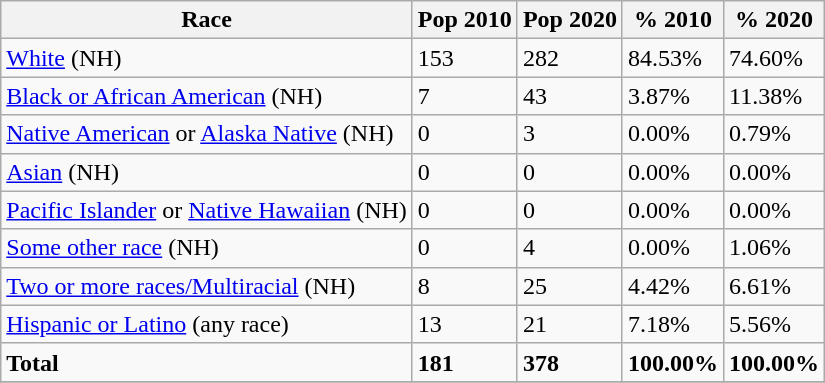<table class="wikitable">
<tr>
<th>Race</th>
<th>Pop 2010</th>
<th>Pop 2020</th>
<th>% 2010</th>
<th>% 2020</th>
</tr>
<tr>
<td><a href='#'>White</a> (NH)</td>
<td>153</td>
<td>282</td>
<td>84.53%</td>
<td>74.60%</td>
</tr>
<tr>
<td><a href='#'>Black or African American</a> (NH)</td>
<td>7</td>
<td>43</td>
<td>3.87%</td>
<td>11.38%</td>
</tr>
<tr>
<td><a href='#'>Native American</a> or <a href='#'>Alaska Native</a> (NH)</td>
<td>0</td>
<td>3</td>
<td>0.00%</td>
<td>0.79%</td>
</tr>
<tr>
<td><a href='#'>Asian</a> (NH)</td>
<td>0</td>
<td>0</td>
<td>0.00%</td>
<td>0.00%</td>
</tr>
<tr>
<td><a href='#'>Pacific Islander</a> or <a href='#'>Native Hawaiian</a> (NH)</td>
<td>0</td>
<td>0</td>
<td>0.00%</td>
<td>0.00%</td>
</tr>
<tr>
<td><a href='#'>Some other race</a> (NH)</td>
<td>0</td>
<td>4</td>
<td>0.00%</td>
<td>1.06%</td>
</tr>
<tr>
<td><a href='#'>Two or more races/Multiracial</a> (NH)</td>
<td>8</td>
<td>25</td>
<td>4.42%</td>
<td>6.61%</td>
</tr>
<tr>
<td><a href='#'>Hispanic or Latino</a> (any race)</td>
<td>13</td>
<td>21</td>
<td>7.18%</td>
<td>5.56%</td>
</tr>
<tr>
<td><strong>Total</strong></td>
<td><strong>181</strong></td>
<td><strong>378</strong></td>
<td><strong>100.00%</strong></td>
<td><strong>100.00%</strong></td>
</tr>
<tr>
</tr>
</table>
